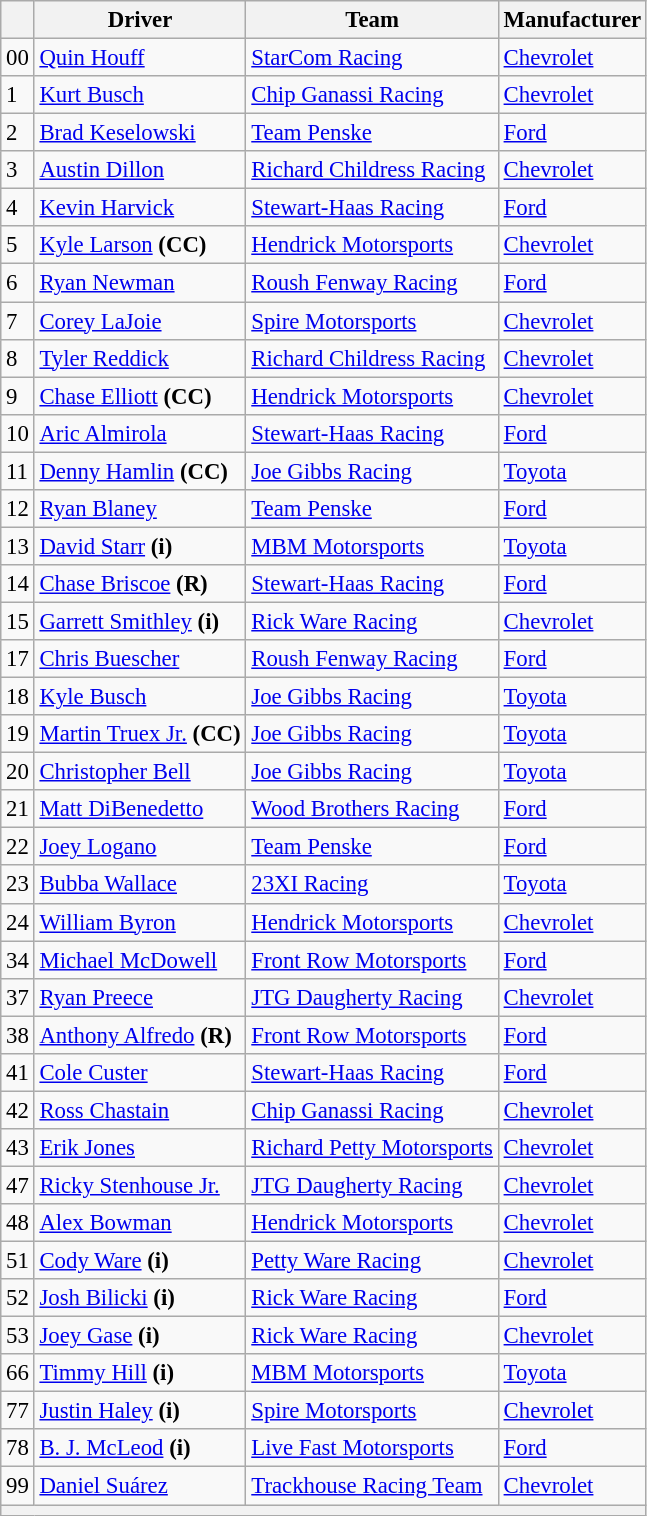<table class="wikitable" style="font-size:95%">
<tr>
<th></th>
<th>Driver</th>
<th>Team</th>
<th>Manufacturer</th>
</tr>
<tr>
<td>00</td>
<td><a href='#'>Quin Houff</a></td>
<td><a href='#'>StarCom Racing</a></td>
<td><a href='#'>Chevrolet</a></td>
</tr>
<tr>
<td>1</td>
<td><a href='#'>Kurt Busch</a></td>
<td><a href='#'>Chip Ganassi Racing</a></td>
<td><a href='#'>Chevrolet</a></td>
</tr>
<tr>
<td>2</td>
<td><a href='#'>Brad Keselowski</a></td>
<td><a href='#'>Team Penske</a></td>
<td><a href='#'>Ford</a></td>
</tr>
<tr>
<td>3</td>
<td><a href='#'>Austin Dillon</a></td>
<td><a href='#'>Richard Childress Racing</a></td>
<td><a href='#'>Chevrolet</a></td>
</tr>
<tr>
<td>4</td>
<td><a href='#'>Kevin Harvick</a></td>
<td><a href='#'>Stewart-Haas Racing</a></td>
<td><a href='#'>Ford</a></td>
</tr>
<tr>
<td>5</td>
<td><a href='#'>Kyle Larson</a> <strong>(CC)</strong></td>
<td><a href='#'>Hendrick Motorsports</a></td>
<td><a href='#'>Chevrolet</a></td>
</tr>
<tr>
<td>6</td>
<td><a href='#'>Ryan Newman</a></td>
<td><a href='#'>Roush Fenway Racing</a></td>
<td><a href='#'>Ford</a></td>
</tr>
<tr>
<td>7</td>
<td><a href='#'>Corey LaJoie</a></td>
<td><a href='#'>Spire Motorsports</a></td>
<td><a href='#'>Chevrolet</a></td>
</tr>
<tr>
<td>8</td>
<td><a href='#'>Tyler Reddick</a></td>
<td><a href='#'>Richard Childress Racing</a></td>
<td><a href='#'>Chevrolet</a></td>
</tr>
<tr>
<td>9</td>
<td><a href='#'>Chase Elliott</a> <strong>(CC)</strong></td>
<td><a href='#'>Hendrick Motorsports</a></td>
<td><a href='#'>Chevrolet</a></td>
</tr>
<tr>
<td>10</td>
<td><a href='#'>Aric Almirola</a></td>
<td><a href='#'>Stewart-Haas Racing</a></td>
<td><a href='#'>Ford</a></td>
</tr>
<tr>
<td>11</td>
<td><a href='#'>Denny Hamlin</a> <strong>(CC)</strong></td>
<td><a href='#'>Joe Gibbs Racing</a></td>
<td><a href='#'>Toyota</a></td>
</tr>
<tr>
<td>12</td>
<td><a href='#'>Ryan Blaney</a></td>
<td><a href='#'>Team Penske</a></td>
<td><a href='#'>Ford</a></td>
</tr>
<tr>
<td>13</td>
<td><a href='#'>David Starr</a> <strong>(i)</strong></td>
<td><a href='#'>MBM Motorsports</a></td>
<td><a href='#'>Toyota</a></td>
</tr>
<tr>
<td>14</td>
<td><a href='#'>Chase Briscoe</a> <strong>(R)</strong></td>
<td><a href='#'>Stewart-Haas Racing</a></td>
<td><a href='#'>Ford</a></td>
</tr>
<tr>
<td>15</td>
<td><a href='#'>Garrett Smithley</a> <strong>(i)</strong></td>
<td><a href='#'>Rick Ware Racing</a></td>
<td><a href='#'>Chevrolet</a></td>
</tr>
<tr>
<td>17</td>
<td><a href='#'>Chris Buescher</a></td>
<td><a href='#'>Roush Fenway Racing</a></td>
<td><a href='#'>Ford</a></td>
</tr>
<tr>
<td>18</td>
<td><a href='#'>Kyle Busch</a></td>
<td><a href='#'>Joe Gibbs Racing</a></td>
<td><a href='#'>Toyota</a></td>
</tr>
<tr>
<td>19</td>
<td><a href='#'>Martin Truex Jr.</a> <strong>(CC)</strong></td>
<td><a href='#'>Joe Gibbs Racing</a></td>
<td><a href='#'>Toyota</a></td>
</tr>
<tr>
<td>20</td>
<td><a href='#'>Christopher Bell</a></td>
<td><a href='#'>Joe Gibbs Racing</a></td>
<td><a href='#'>Toyota</a></td>
</tr>
<tr>
<td>21</td>
<td><a href='#'>Matt DiBenedetto</a></td>
<td><a href='#'>Wood Brothers Racing</a></td>
<td><a href='#'>Ford</a></td>
</tr>
<tr>
<td>22</td>
<td><a href='#'>Joey Logano</a></td>
<td><a href='#'>Team Penske</a></td>
<td><a href='#'>Ford</a></td>
</tr>
<tr>
<td>23</td>
<td><a href='#'>Bubba Wallace</a></td>
<td><a href='#'>23XI Racing</a></td>
<td><a href='#'>Toyota</a></td>
</tr>
<tr>
<td>24</td>
<td><a href='#'>William Byron</a></td>
<td><a href='#'>Hendrick Motorsports</a></td>
<td><a href='#'>Chevrolet</a></td>
</tr>
<tr>
<td>34</td>
<td><a href='#'>Michael McDowell</a></td>
<td><a href='#'>Front Row Motorsports</a></td>
<td><a href='#'>Ford</a></td>
</tr>
<tr>
<td>37</td>
<td><a href='#'>Ryan Preece</a></td>
<td><a href='#'>JTG Daugherty Racing</a></td>
<td><a href='#'>Chevrolet</a></td>
</tr>
<tr>
<td>38</td>
<td><a href='#'>Anthony Alfredo</a> <strong>(R)</strong></td>
<td><a href='#'>Front Row Motorsports</a></td>
<td><a href='#'>Ford</a></td>
</tr>
<tr>
<td>41</td>
<td><a href='#'>Cole Custer</a></td>
<td><a href='#'>Stewart-Haas Racing</a></td>
<td><a href='#'>Ford</a></td>
</tr>
<tr>
<td>42</td>
<td><a href='#'>Ross Chastain</a></td>
<td><a href='#'>Chip Ganassi Racing</a></td>
<td><a href='#'>Chevrolet</a></td>
</tr>
<tr>
<td>43</td>
<td><a href='#'>Erik Jones</a></td>
<td><a href='#'>Richard Petty Motorsports</a></td>
<td><a href='#'>Chevrolet</a></td>
</tr>
<tr>
<td>47</td>
<td><a href='#'>Ricky Stenhouse Jr.</a></td>
<td><a href='#'>JTG Daugherty Racing</a></td>
<td><a href='#'>Chevrolet</a></td>
</tr>
<tr>
<td>48</td>
<td><a href='#'>Alex Bowman</a></td>
<td><a href='#'>Hendrick Motorsports</a></td>
<td><a href='#'>Chevrolet</a></td>
</tr>
<tr>
<td>51</td>
<td><a href='#'>Cody Ware</a> <strong>(i)</strong></td>
<td><a href='#'>Petty Ware Racing</a></td>
<td><a href='#'>Chevrolet</a></td>
</tr>
<tr>
<td>52</td>
<td><a href='#'>Josh Bilicki</a> <strong>(i)</strong></td>
<td><a href='#'>Rick Ware Racing</a></td>
<td><a href='#'>Ford</a></td>
</tr>
<tr>
<td>53</td>
<td><a href='#'>Joey Gase</a> <strong>(i)</strong></td>
<td><a href='#'>Rick Ware Racing</a></td>
<td><a href='#'>Chevrolet</a></td>
</tr>
<tr>
<td>66</td>
<td><a href='#'>Timmy Hill</a> <strong>(i)</strong></td>
<td><a href='#'>MBM Motorsports</a></td>
<td><a href='#'>Toyota</a></td>
</tr>
<tr>
<td>77</td>
<td><a href='#'>Justin Haley</a> <strong>(i)</strong></td>
<td><a href='#'>Spire Motorsports</a></td>
<td><a href='#'>Chevrolet</a></td>
</tr>
<tr>
<td>78</td>
<td><a href='#'>B. J. McLeod</a> <strong>(i)</strong></td>
<td><a href='#'>Live Fast Motorsports</a></td>
<td><a href='#'>Ford</a></td>
</tr>
<tr>
<td>99</td>
<td><a href='#'>Daniel Suárez</a></td>
<td><a href='#'>Trackhouse Racing Team</a></td>
<td><a href='#'>Chevrolet</a></td>
</tr>
<tr>
<th colspan="4"></th>
</tr>
</table>
